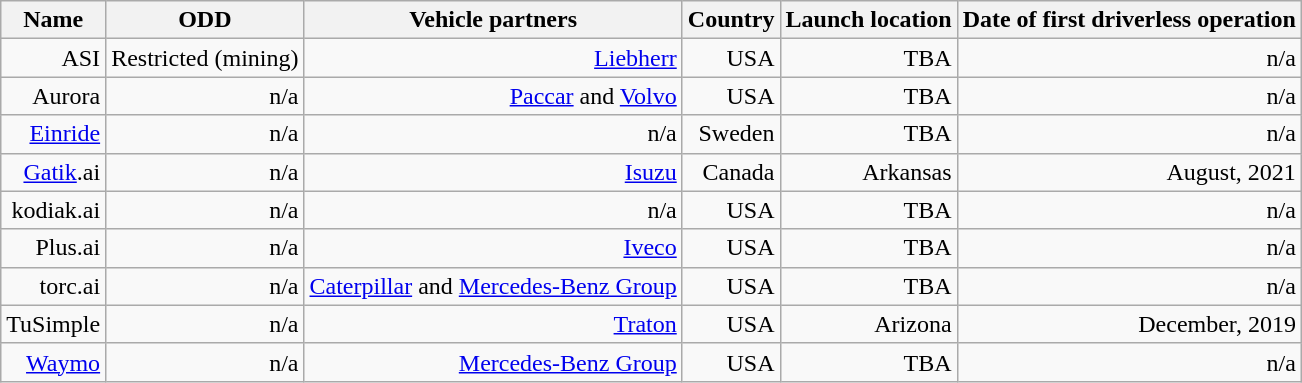<table class="wikitable sortable" style="text-align:right;">
<tr>
<th>Name</th>
<th>ODD</th>
<th>Vehicle partners</th>
<th>Country</th>
<th>Launch location</th>
<th>Date of first driverless operation</th>
</tr>
<tr>
<td>ASI</td>
<td>Restricted (mining)</td>
<td><a href='#'>Liebherr</a></td>
<td>USA</td>
<td>TBA</td>
<td>n/a</td>
</tr>
<tr>
<td>Aurora</td>
<td>n/a</td>
<td><a href='#'>Paccar</a> and <a href='#'>Volvo</a></td>
<td>USA</td>
<td>TBA</td>
<td>n/a</td>
</tr>
<tr>
<td><a href='#'>Einride</a></td>
<td>n/a</td>
<td>n/a</td>
<td>Sweden</td>
<td>TBA</td>
<td>n/a</td>
</tr>
<tr>
<td><a href='#'>Gatik</a>.ai</td>
<td>n/a</td>
<td><a href='#'>Isuzu</a></td>
<td>Canada</td>
<td>Arkansas</td>
<td> August, 2021</td>
</tr>
<tr>
<td>kodiak.ai</td>
<td>n/a</td>
<td>n/a</td>
<td>USA</td>
<td>TBA</td>
<td>n/a</td>
</tr>
<tr>
<td>Plus.ai</td>
<td>n/a</td>
<td><a href='#'>Iveco</a></td>
<td>USA</td>
<td>TBA</td>
<td>n/a</td>
</tr>
<tr>
<td>torc.ai</td>
<td>n/a</td>
<td><a href='#'>Caterpillar</a> and <a href='#'>Mercedes-Benz Group</a></td>
<td>USA</td>
<td>TBA</td>
<td>n/a</td>
</tr>
<tr>
<td>TuSimple</td>
<td>n/a</td>
<td><a href='#'>Traton</a></td>
<td>USA</td>
<td>Arizona</td>
<td> December, 2019</td>
</tr>
<tr>
<td><a href='#'>Waymo</a></td>
<td>n/a</td>
<td><a href='#'>Mercedes-Benz Group</a></td>
<td>USA</td>
<td>TBA</td>
<td>n/a</td>
</tr>
</table>
